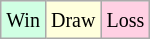<table class="wikitable">
<tr>
<td style="background-color: #d0ffe3;"><small>Win</small></td>
<td style="background-color: #ffffdd;"><small>Draw</small></td>
<td style="background-color: #ffd0e3;"><small>Loss</small></td>
</tr>
</table>
